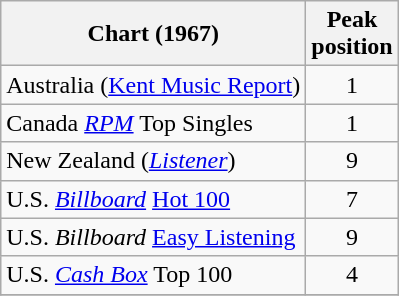<table class="wikitable sortable">
<tr>
<th>Chart (1967)</th>
<th>Peak<br>position</th>
</tr>
<tr>
<td>Australia (<a href='#'>Kent Music Report</a>)</td>
<td style="text-align:center;">1</td>
</tr>
<tr>
<td>Canada <em><a href='#'>RPM</a></em> Top Singles</td>
<td style="text-align:center;">1</td>
</tr>
<tr>
<td>New Zealand (<em><a href='#'>Listener</a></em>)</td>
<td style="text-align:center;">9</td>
</tr>
<tr>
<td>U.S. <em><a href='#'>Billboard</a></em> <a href='#'>Hot 100</a></td>
<td style="text-align:center;">7</td>
</tr>
<tr>
<td>U.S. <em>Billboard</em> <a href='#'>Easy Listening</a></td>
<td style="text-align:center;">9</td>
</tr>
<tr>
<td>U.S. <a href='#'><em>Cash Box</em></a> Top 100</td>
<td align="center">4</td>
</tr>
<tr>
</tr>
</table>
